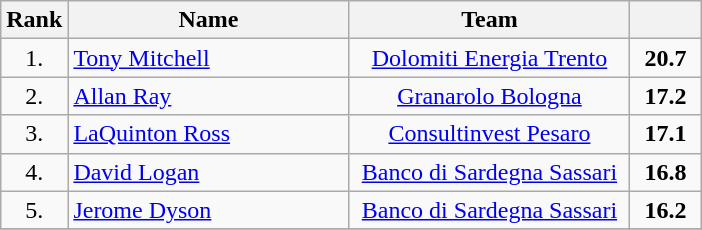<table class="wikitable" style="text-align: center;">
<tr>
<th>Rank</th>
<th width=180>Name</th>
<th width=180>Team</th>
<th width=40></th>
</tr>
<tr>
<td>1.</td>
<td align="left"> <a href='#'>Tony Mitchell</a></td>
<td><a href='#'>Dolomiti Energia Trento</a></td>
<td><strong>20.7</strong></td>
</tr>
<tr>
<td>2.</td>
<td align="left"> <a href='#'>Allan Ray</a></td>
<td><a href='#'>Granarolo Bologna</a></td>
<td><strong>17.2</strong></td>
</tr>
<tr>
<td>3.</td>
<td align="left"> <a href='#'>LaQuinton Ross</a></td>
<td><a href='#'>Consultinvest Pesaro</a></td>
<td><strong>17.1</strong></td>
</tr>
<tr>
<td>4.</td>
<td align="left"> <a href='#'>David Logan</a></td>
<td><a href='#'>Banco di Sardegna Sassari</a></td>
<td><strong>16.8</strong></td>
</tr>
<tr>
<td>5.</td>
<td align="left"> <a href='#'>Jerome Dyson</a></td>
<td><a href='#'>Banco di Sardegna Sassari</a></td>
<td><strong>16.2</strong></td>
</tr>
<tr>
</tr>
</table>
